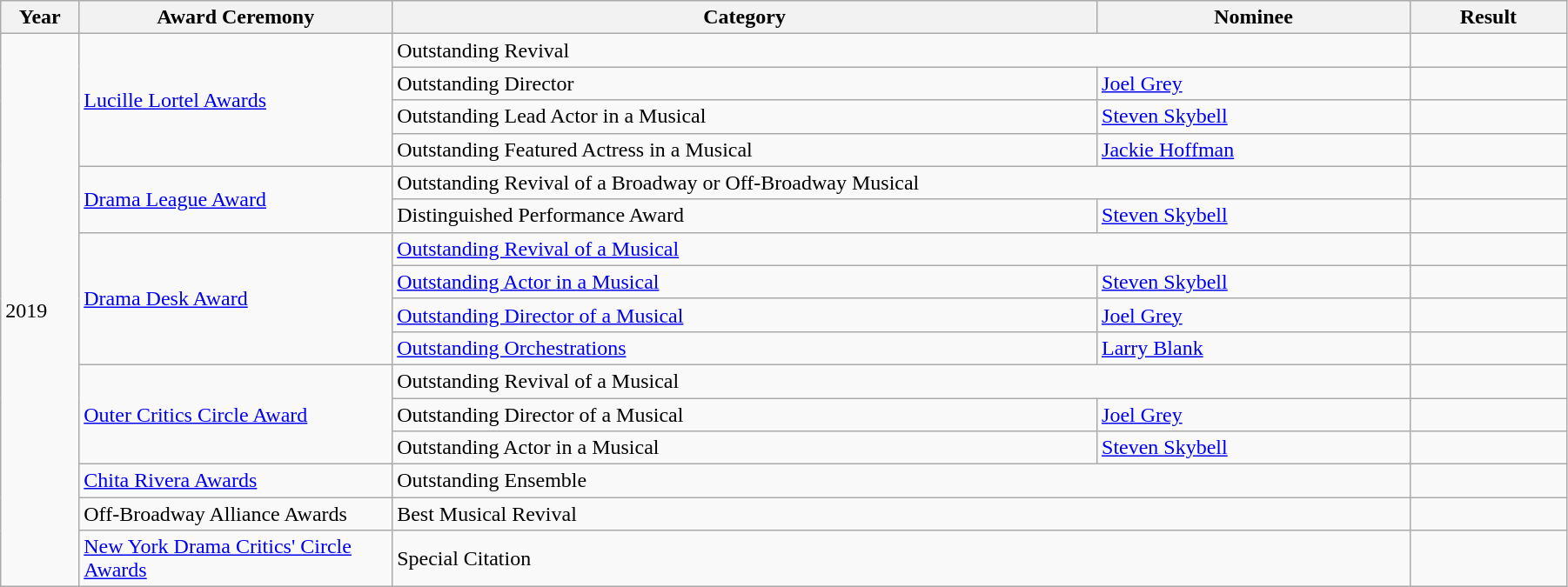<table class="wikitable" width="95%">
<tr>
<th width="5%">Year</th>
<th width="20%">Award Ceremony</th>
<th width="45%">Category</th>
<th width="20%">Nominee</th>
<th width="10%">Result</th>
</tr>
<tr>
<td rowspan="16">2019</td>
<td rowspan="4"><a href='#'>Lucille Lortel Awards</a></td>
<td colspan="2">Outstanding Revival</td>
<td></td>
</tr>
<tr>
<td>Outstanding Director</td>
<td><a href='#'>Joel Grey</a></td>
<td></td>
</tr>
<tr>
<td>Outstanding Lead Actor in a Musical</td>
<td><a href='#'>Steven Skybell</a></td>
<td></td>
</tr>
<tr>
<td>Outstanding Featured Actress in a Musical</td>
<td><a href='#'>Jackie Hoffman</a></td>
<td></td>
</tr>
<tr>
<td rowspan="2"><a href='#'>Drama League Award</a></td>
<td colspan="2">Outstanding Revival of a Broadway or Off-Broadway Musical</td>
<td></td>
</tr>
<tr>
<td>Distinguished Performance Award</td>
<td><a href='#'>Steven Skybell</a></td>
<td></td>
</tr>
<tr>
<td rowspan="4"><a href='#'>Drama Desk Award</a></td>
<td colspan="2"><a href='#'>Outstanding Revival of a Musical</a></td>
<td></td>
</tr>
<tr>
<td><a href='#'>Outstanding Actor in a Musical</a></td>
<td><a href='#'>Steven Skybell</a></td>
<td></td>
</tr>
<tr>
<td><a href='#'>Outstanding Director of a Musical</a></td>
<td><a href='#'>Joel Grey</a></td>
<td></td>
</tr>
<tr>
<td><a href='#'>Outstanding Orchestrations</a></td>
<td><a href='#'>Larry Blank</a></td>
<td></td>
</tr>
<tr>
<td rowspan="3"><a href='#'>Outer Critics Circle Award</a></td>
<td colspan="2">Outstanding Revival of a Musical</td>
<td></td>
</tr>
<tr>
<td>Outstanding Director of a Musical</td>
<td><a href='#'>Joel Grey</a></td>
<td></td>
</tr>
<tr>
<td>Outstanding Actor in a Musical</td>
<td><a href='#'>Steven Skybell</a></td>
<td></td>
</tr>
<tr>
<td><a href='#'>Chita Rivera Awards</a></td>
<td colspan="2">Outstanding Ensemble</td>
<td></td>
</tr>
<tr>
<td>Off-Broadway Alliance Awards</td>
<td colspan="2">Best Musical Revival</td>
<td></td>
</tr>
<tr>
<td><a href='#'>New York Drama Critics' Circle Awards</a></td>
<td colspan="2">Special Citation</td>
<td></td>
</tr>
</table>
